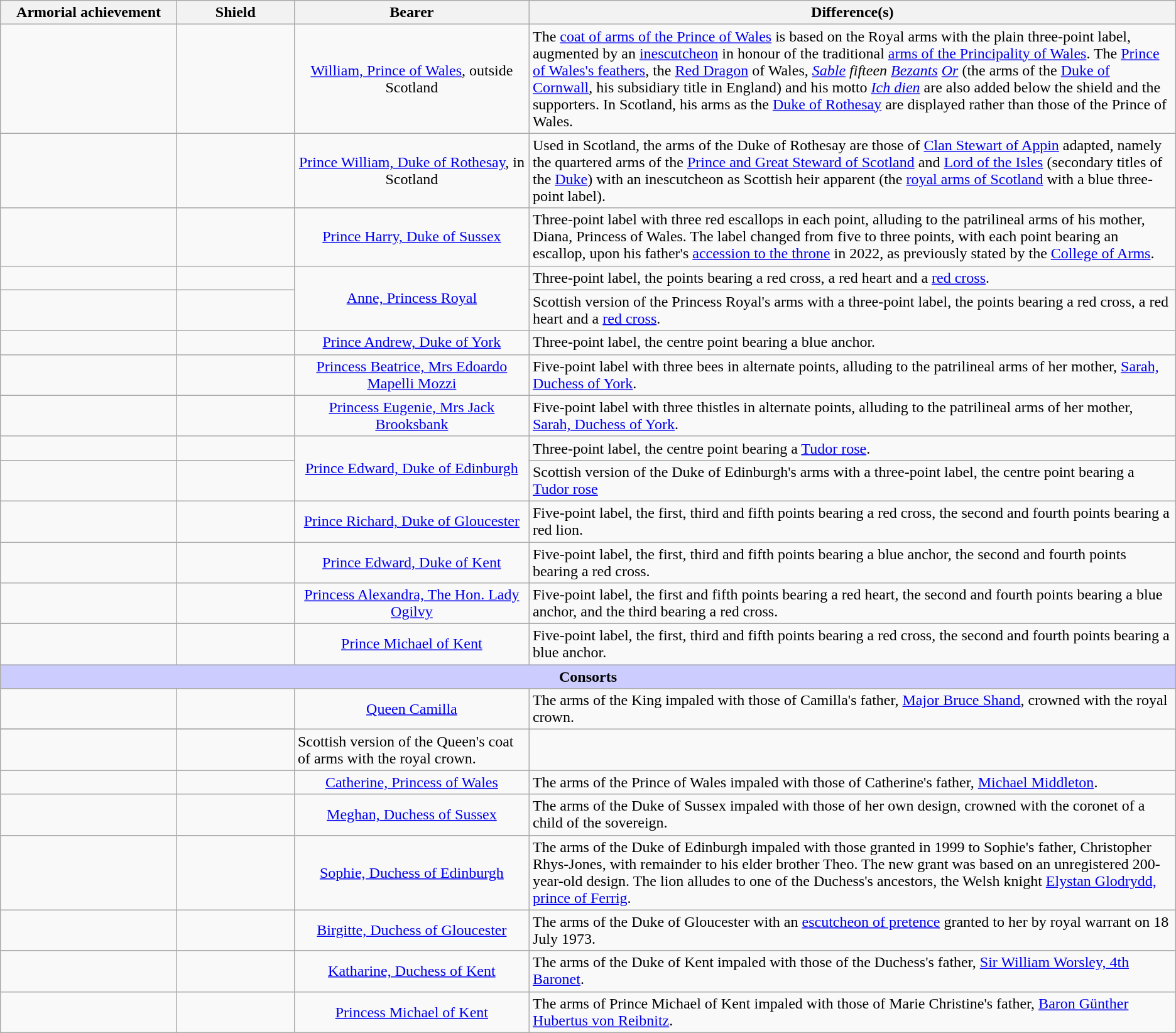<table class="wikitable">
<tr>
<th style="width:15%;">Armorial achievement</th>
<th style="width:10%;">Shield</th>
<th style="width:20%;">Bearer</th>
<th style="width:55%;">Difference(s)</th>
</tr>
<tr>
<td style="text-align:center;"></td>
<td style="text-align:center;"></td>
<td style="text-align:center;"><a href='#'>William, Prince of Wales</a>, outside Scotland</td>
<td>The <a href='#'>coat of arms of the Prince of Wales</a> is based on the Royal arms with the plain three-point label, augmented by an <a href='#'>inescutcheon</a> in honour of the traditional <a href='#'>arms of the Principality of Wales</a>. The <a href='#'>Prince of Wales's feathers</a>, the <a href='#'>Red Dragon</a> of Wales, <em><a href='#'>Sable</a> fifteen <a href='#'>Bezants</a> <a href='#'>Or</a></em> (the arms of the <a href='#'>Duke of Cornwall</a>, his subsidiary title in England) and his motto <em><a href='#'>Ich dien</a></em> are also added below the shield and the supporters. In Scotland, his arms as the <a href='#'>Duke of Rothesay</a> are displayed rather than those of the Prince of Wales.</td>
</tr>
<tr>
<td style="text-align:center;"></td>
<td style="text-align:center;"></td>
<td style="text-align:center;"><a href='#'>Prince William, Duke of Rothesay</a>, in Scotland</td>
<td>Used in Scotland, the arms of the Duke of Rothesay are those of <a href='#'>Clan Stewart of Appin</a> adapted, namely the quartered arms of the <a href='#'>Prince and Great Steward of Scotland</a> and <a href='#'>Lord of the Isles</a> (secondary titles of the <a href='#'>Duke</a>) with an inescutcheon as Scottish heir apparent (the <a href='#'>royal arms of Scotland</a> with a blue three-point label).</td>
</tr>
<tr>
<td style="text-align:center;"></td>
<td style="text-align:center;"></td>
<td style="text-align:center;"><a href='#'>Prince Harry, Duke of Sussex</a></td>
<td>Three-point label with three red escallops in each point, alluding to the patrilineal arms of his mother, Diana, Princess of Wales.  The label changed from five to three points, with each point bearing an escallop, upon his father's <a href='#'>accession to the throne</a> in 2022, as previously stated by the <a href='#'>College of Arms</a>.</td>
</tr>
<tr>
<td style="text-align:center;"></td>
<td style="text-align:center;"></td>
<td rowspan=2 style="text-align:center;"><a href='#'>Anne, Princess Royal</a></td>
<td>Three-point label, the points bearing a red cross, a red heart and a <a href='#'>red cross</a>.</td>
</tr>
<tr>
<td style="text-align:center;"></td>
<td style="text-align:center;"></td>
<td>Scottish version of the Princess Royal's arms with a three-point label, the points bearing a red cross, a red heart and a <a href='#'>red cross</a>.</td>
</tr>
<tr>
<td style="text-align:center;"></td>
<td style="text-align:center;"></td>
<td style="text-align:center;"><a href='#'>Prince Andrew, Duke of York</a></td>
<td>Three-point label, the centre point bearing a blue anchor.</td>
</tr>
<tr>
<td style="text-align:center;"></td>
<td style="text-align:center;"></td>
<td style="text-align:center;"><a href='#'>Princess Beatrice, Mrs Edoardo Mapelli Mozzi</a></td>
<td>Five-point label with three bees in alternate points, alluding to the patrilineal arms of her mother, <a href='#'>Sarah, Duchess of York</a>.</td>
</tr>
<tr>
<td style="text-align:center;"></td>
<td style="text-align:center;"></td>
<td style="text-align:center;"><a href='#'>Princess Eugenie, Mrs Jack Brooksbank</a></td>
<td>Five-point label with three thistles in alternate points, alluding to the patrilineal arms of her mother, <a href='#'>Sarah, Duchess of York</a>.</td>
</tr>
<tr>
<td style="text-align:center;"></td>
<td style="text-align:center;"></td>
<td rowspan=2 style="text-align:center;"><a href='#'>Prince Edward, Duke of Edinburgh</a></td>
<td>Three-point label, the centre point bearing a <a href='#'>Tudor rose</a>.</td>
</tr>
<tr>
<td style="text-align:center;"></td>
<td style="text-align:center;"></td>
<td>Scottish version of the Duke of Edinburgh's arms with a three-point label, the centre point bearing a <a href='#'>Tudor rose</a></td>
</tr>
<tr>
<td style="text-align:center;"></td>
<td style="text-align:center;"></td>
<td style="text-align:center;"><a href='#'>Prince Richard, Duke of Gloucester</a></td>
<td>Five-point label, the first, third and fifth points bearing a red cross, the second and fourth points bearing a red lion.</td>
</tr>
<tr>
<td style="text-align:center;"></td>
<td style="text-align:center;"></td>
<td style="text-align:center;"><a href='#'>Prince Edward, Duke of Kent</a></td>
<td>Five-point label, the first, third and fifth points bearing a blue anchor, the second and fourth points bearing a red cross.</td>
</tr>
<tr>
<td style="text-align:center;"></td>
<td style="text-align:center;"></td>
<td style="text-align:center;"><a href='#'>Princess Alexandra, The Hon. Lady Ogilvy</a></td>
<td>Five-point label, the first and fifth points bearing a red heart, the second and fourth points bearing a blue anchor, and the third bearing a red cross.</td>
</tr>
<tr>
<td style="text-align:center;"></td>
<td style="text-align:center;"></td>
<td style="text-align:center;"><a href='#'>Prince Michael of Kent</a></td>
<td>Five-point label, the first, third and fifth points bearing a red cross, the second and fourth points bearing a blue anchor.</td>
</tr>
<tr>
<td colspan="4"  style="background:#ccf; text-align:center;"><strong>Consorts</strong></td>
</tr>
<tr>
<td style="text-align:center;"></td>
<td style="text-align:center;"></td>
<td rowspan=2 style="text-align:center;"><a href='#'>Queen Camilla</a></td>
<td>The arms of the King impaled with those of Camilla's father, <a href='#'>Major Bruce Shand</a>, crowned with the royal crown.</td>
</tr>
<tr>
</tr>
<tr>
<td style="text-align:center;"></td>
<td style="text-align:center;"></td>
<td>Scottish version of the Queen's coat of arms with the royal crown.</td>
</tr>
<tr>
<td style="text-align:center;"></td>
<td style="text-align:center;"></td>
<td style="text-align:center;"><a href='#'>Catherine, Princess of Wales</a></td>
<td>The arms of the Prince of Wales impaled with those of Catherine's father, <a href='#'>Michael Middleton</a>.</td>
</tr>
<tr>
<td style="text-align:center;"></td>
<td style="text-align:center;"></td>
<td style="text-align:center;"><a href='#'>Meghan, Duchess of Sussex</a></td>
<td>The arms of the Duke of Sussex impaled with those of her own design, crowned with the coronet of a child of the sovereign.</td>
</tr>
<tr>
<td style="text-align:center;"></td>
<td style="text-align:center;"></td>
<td style="text-align:center;"><a href='#'>Sophie, Duchess of Edinburgh</a></td>
<td>The arms of the Duke of Edinburgh impaled with those granted in 1999 to Sophie's father, Christopher Rhys-Jones, with remainder to his elder brother Theo. The new grant was based on an unregistered 200-year-old design. The lion alludes to one of the Duchess's ancestors, the Welsh knight <a href='#'>Elystan Glodrydd, prince of Ferrig</a>.</td>
</tr>
<tr>
<td style="text-align:center;"></td>
<td style="text-align:center;"></td>
<td style="text-align:center;"><a href='#'>Birgitte, Duchess of Gloucester</a></td>
<td>The arms of the Duke of Gloucester with an <a href='#'>escutcheon of pretence</a> granted to her by royal warrant on 18 July 1973.</td>
</tr>
<tr>
<td style="text-align:center;"></td>
<td style="text-align:center;"></td>
<td style="text-align:center;"><a href='#'>Katharine, Duchess of Kent</a></td>
<td>The arms of the Duke of Kent impaled with those of the Duchess's father, <a href='#'>Sir William Worsley, 4th Baronet</a>.</td>
</tr>
<tr>
<td style="text-align:center;"></td>
<td style="text-align:center;"></td>
<td style="text-align:center;"><a href='#'>Princess Michael of Kent</a></td>
<td>The arms of Prince Michael of Kent impaled with those of Marie Christine's father, <a href='#'>Baron Günther Hubertus von Reibnitz</a>.</td>
</tr>
</table>
